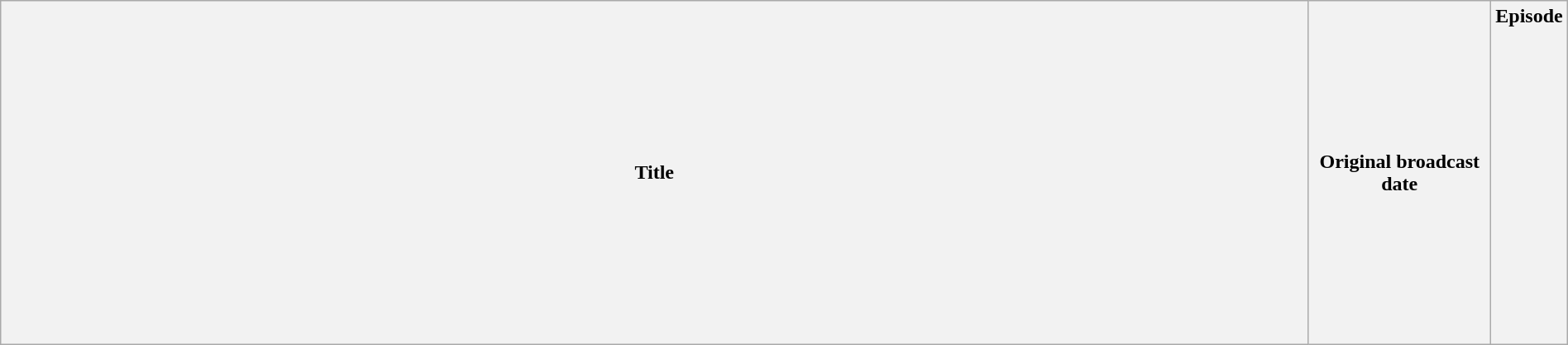<table class="wikitable plainrowheaders" style="width:100%; margin:auto;">
<tr>
<th>Title</th>
<th width="140">Original broadcast date</th>
<th width="40">Episode<br><br><br><br><br><br><br><br><br><br><br><br><br><br><br></th>
</tr>
</table>
